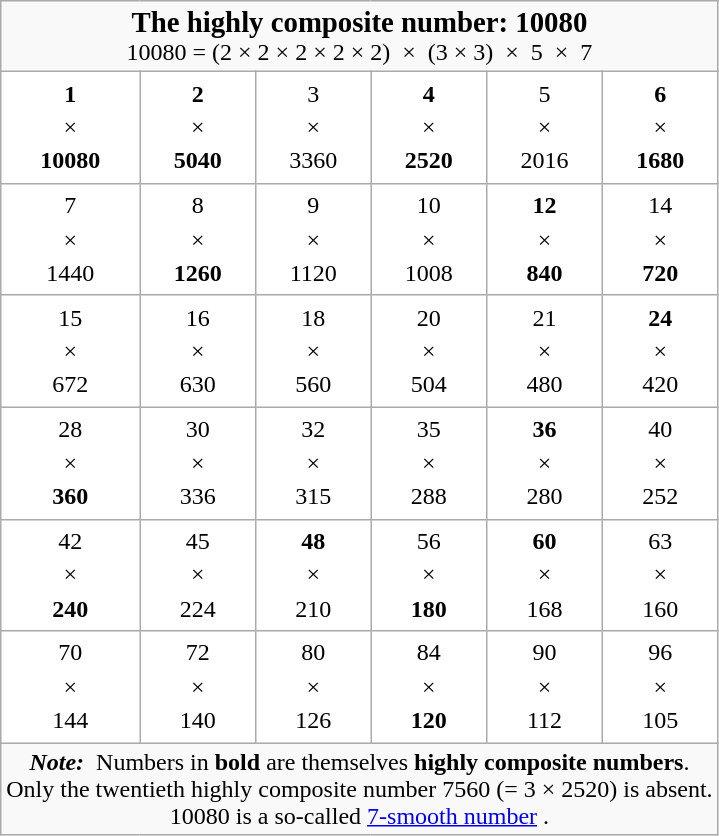<table class="wikitable" style="text-align:center;table-layout:fixed;">
<tr>
<td colspan="6"><big><strong>The highly composite number: 10080</strong></big> <br> 10080 = (2 × 2 × 2 × 2 × 2)  ×  (3 × 3)  ×  5  ×  7</td>
</tr>
<tr style="color:#000000;background:#ffffff;">
<td style="line-height:1.4" height=64><strong>1</strong><br>×<br><strong>10080</strong></td>
<td style="line-height:1.4"><strong>2</strong> <br> × <br> <strong> 5040</strong></td>
<td style="line-height:1.4">3    <br> × <br>     3360</td>
<td style="line-height:1.4"><strong>4</strong> <br> × <br> <strong> 2520</strong></td>
<td style="line-height:1.4">5    <br> × <br>     2016</td>
<td style="line-height:1.4"><strong>6</strong> <br> × <br> <strong> 1680</strong></td>
</tr>
<tr style="color:#000000;background:#ffffff;">
<td style="line-height:1.4" height=64>7<br>× <br>     1440</td>
<td style="line-height:1.4">8    <br> × <br> <strong> 1260</strong></td>
<td style="line-height:1.4">9    <br> × <br>     1120</td>
<td style="line-height:1.4">10    <br> × <br>     1008</td>
<td style="line-height:1.4"><strong>12</strong> <br> × <br> <strong>  840</strong></td>
<td style="line-height:1.4">14    <br> × <br> <strong>  720</strong></td>
</tr>
<tr style="color:#000000;background:#ffffff;">
<td style="line-height:1.4" height=64>15<br>×<br>      672</td>
<td style="line-height:1.4">16    <br> × <br>      630</td>
<td style="line-height:1.4">18    <br> × <br>      560</td>
<td style="line-height:1.4">20    <br> × <br>      504</td>
<td style="line-height:1.4">21    <br> × <br>      480</td>
<td style="line-height:1.4"><strong>24</strong> <br> × <br>      420</td>
</tr>
<tr style="color:#000000;background:#ffffff;">
<td style="line-height:1.4" height=64>28<br>×<br> <strong>  360</strong></td>
<td style="line-height:1.4">30    <br> × <br>      336</td>
<td style="line-height:1.4">32    <br> × <br>      315</td>
<td style="line-height:1.4">35    <br> × <br>      288</td>
<td style="line-height:1.4"><strong>36</strong> <br> × <br>      280</td>
<td style="line-height:1.4">40    <br> × <br>      252</td>
</tr>
<tr style="color:#000000;background:#ffffff;">
<td style="line-height:1.4" height=64>42<br>×<br> <strong>  240</strong></td>
<td style="line-height:1.4">45    <br> × <br>      224</td>
<td style="line-height:1.4"><strong>48</strong> <br> × <br>      210</td>
<td style="line-height:1.4">56    <br> × <br> <strong>  180</strong></td>
<td style="line-height:1.4"><strong>60</strong> <br> × <br>      168</td>
<td style="line-height:1.4">63    <br> × <br>      160</td>
</tr>
<tr style="color:#000000;background:#ffffff;">
<td style="line-height:1.4" height=64>70<br>×<br>      144</td>
<td style="line-height:1.4">72    <br> × <br>      140</td>
<td style="line-height:1.4">80    <br> × <br>      126</td>
<td style="line-height:1.4">84    <br> × <br>  <strong> 120</strong></td>
<td style="line-height:1.4">90    <br> × <br>      112</td>
<td style="line-height:1.4">96    <br> × <br>      105</td>
</tr>
<tr>
<td colspan="6"><strong><em>Note: </em></strong> Numbers in <strong>bold</strong> are themselves <strong>highly composite numbers</strong>. <br> Only the twentieth highly composite number 7560 (= 3 × 2520) is absent.<br>10080 is a so-called <a href='#'>7-smooth number</a> <em></em>.</td>
</tr>
</table>
